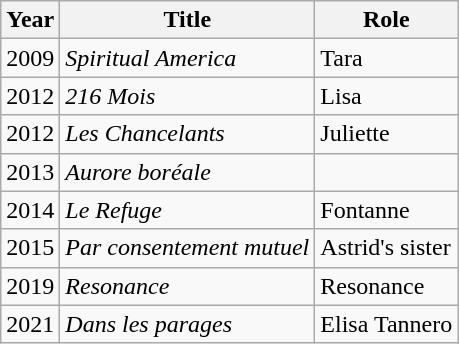<table class="wikitable sortable">
<tr>
<th>Year</th>
<th>Title</th>
<th>Role</th>
</tr>
<tr>
<td>2009</td>
<td><em>Spiritual America</em></td>
<td>Tara</td>
</tr>
<tr>
<td>2012</td>
<td><em>216 Mois</em></td>
<td>Lisa</td>
</tr>
<tr>
<td>2012</td>
<td><em>Les Chancelants</em></td>
<td>Juliette</td>
</tr>
<tr>
<td>2013</td>
<td><em>Aurore boréale</em></td>
<td></td>
</tr>
<tr>
<td>2014</td>
<td><em>Le Refuge</em></td>
<td>Fontanne</td>
</tr>
<tr>
<td>2015</td>
<td><em>Par consentement mutuel</em></td>
<td>Astrid's sister</td>
</tr>
<tr>
<td>2019</td>
<td><em>Resonance</em></td>
<td>Resonance</td>
</tr>
<tr>
<td>2021</td>
<td><em>Dans les parages</em></td>
<td>Elisa Tannero</td>
</tr>
</table>
